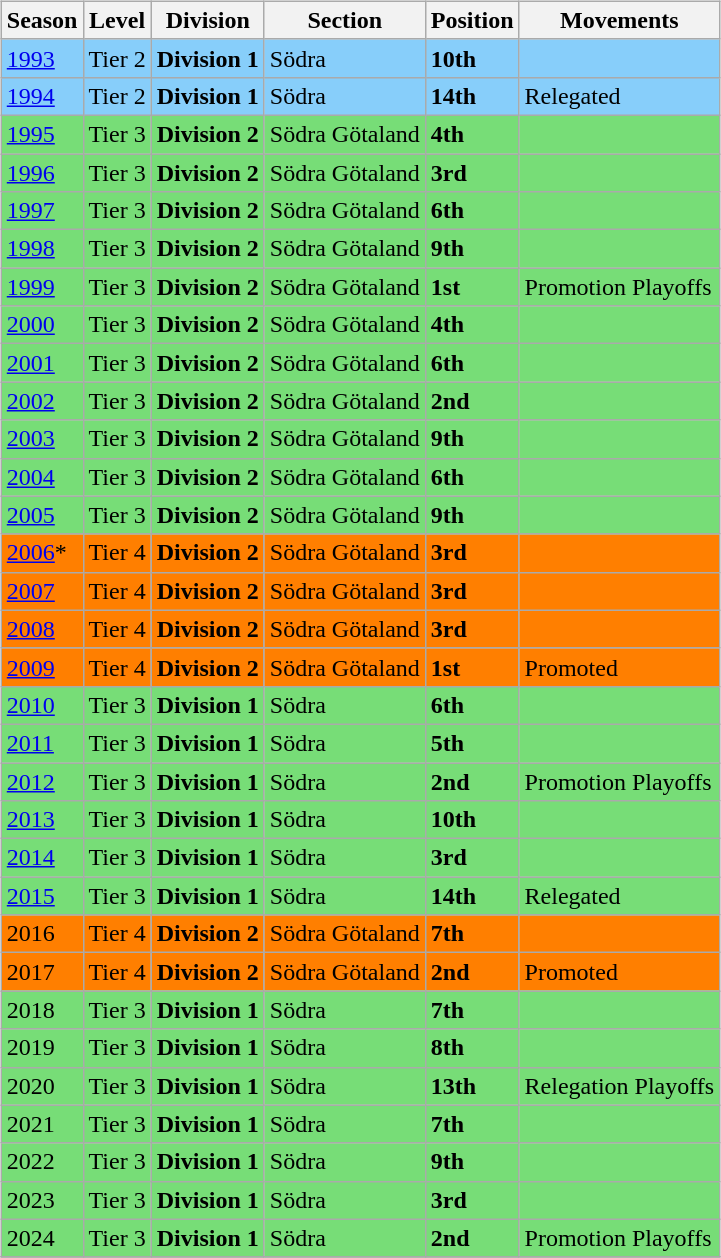<table>
<tr>
<td valign="top" width=0%><br><table class="wikitable">
<tr style="background:#f0f6fa;">
<th><strong>Season</strong></th>
<th><strong>Level</strong></th>
<th><strong>Division</strong></th>
<th><strong>Section</strong></th>
<th><strong>Position</strong></th>
<th><strong>Movements</strong></th>
</tr>
<tr>
<td style="background:#87CEFA;"><a href='#'>1993</a></td>
<td style="background:#87CEFA;">Tier 2</td>
<td style="background:#87CEFA;"><strong>Division 1</strong></td>
<td style="background:#87CEFA;">Södra</td>
<td style="background:#87CEFA;"><strong>10th</strong></td>
<td style="background:#87CEFA;"></td>
</tr>
<tr>
<td style="background:#87CEFA;"><a href='#'>1994</a></td>
<td style="background:#87CEFA;">Tier 2</td>
<td style="background:#87CEFA;"><strong>Division 1</strong></td>
<td style="background:#87CEFA;">Södra</td>
<td style="background:#87CEFA;"><strong>14th</strong></td>
<td style="background:#87CEFA;">Relegated</td>
</tr>
<tr>
<td style="background:#77DD77;"><a href='#'>1995</a></td>
<td style="background:#77DD77;">Tier 3</td>
<td style="background:#77DD77;"><strong>Division 2</strong></td>
<td style="background:#77DD77;">Södra Götaland</td>
<td style="background:#77DD77;"><strong>4th</strong></td>
<td style="background:#77DD77;"></td>
</tr>
<tr>
<td style="background:#77DD77;"><a href='#'>1996</a></td>
<td style="background:#77DD77;">Tier 3</td>
<td style="background:#77DD77;"><strong>Division 2</strong></td>
<td style="background:#77DD77;">Södra Götaland</td>
<td style="background:#77DD77;"><strong>3rd</strong></td>
<td style="background:#77DD77;"></td>
</tr>
<tr>
<td style="background:#77DD77;"><a href='#'>1997</a></td>
<td style="background:#77DD77;">Tier 3</td>
<td style="background:#77DD77;"><strong>Division 2</strong></td>
<td style="background:#77DD77;">Södra Götaland</td>
<td style="background:#77DD77;"><strong>6th</strong></td>
<td style="background:#77DD77;"></td>
</tr>
<tr>
<td style="background:#77DD77;"><a href='#'>1998</a></td>
<td style="background:#77DD77;">Tier 3</td>
<td style="background:#77DD77;"><strong>Division 2</strong></td>
<td style="background:#77DD77;">Södra Götaland</td>
<td style="background:#77DD77;"><strong>9th</strong></td>
<td style="background:#77DD77;"></td>
</tr>
<tr>
<td style="background:#77DD77;"><a href='#'>1999</a></td>
<td style="background:#77DD77;">Tier 3</td>
<td style="background:#77DD77;"><strong>Division 2</strong></td>
<td style="background:#77DD77;">Södra Götaland</td>
<td style="background:#77DD77;"><strong>1st</strong></td>
<td style="background:#77DD77;">Promotion Playoffs</td>
</tr>
<tr>
<td style="background:#77DD77;"><a href='#'>2000</a></td>
<td style="background:#77DD77;">Tier 3</td>
<td style="background:#77DD77;"><strong>Division 2</strong></td>
<td style="background:#77DD77;">Södra Götaland</td>
<td style="background:#77DD77;"><strong>4th</strong></td>
<td style="background:#77DD77;"></td>
</tr>
<tr>
<td style="background:#77DD77;"><a href='#'>2001</a></td>
<td style="background:#77DD77;">Tier 3</td>
<td style="background:#77DD77;"><strong>Division 2</strong></td>
<td style="background:#77DD77;">Södra Götaland</td>
<td style="background:#77DD77;"><strong>6th</strong></td>
<td style="background:#77DD77;"></td>
</tr>
<tr>
<td style="background:#77DD77;"><a href='#'>2002</a></td>
<td style="background:#77DD77;">Tier 3</td>
<td style="background:#77DD77;"><strong>Division 2</strong></td>
<td style="background:#77DD77;">Södra Götaland</td>
<td style="background:#77DD77;"><strong>2nd</strong></td>
<td style="background:#77DD77;"></td>
</tr>
<tr>
<td style="background:#77DD77;"><a href='#'>2003</a></td>
<td style="background:#77DD77;">Tier 3</td>
<td style="background:#77DD77;"><strong>Division 2</strong></td>
<td style="background:#77DD77;">Södra Götaland</td>
<td style="background:#77DD77;"><strong>9th</strong></td>
<td style="background:#77DD77;"></td>
</tr>
<tr>
<td style="background:#77DD77;"><a href='#'>2004</a></td>
<td style="background:#77DD77;">Tier 3</td>
<td style="background:#77DD77;"><strong>Division 2</strong></td>
<td style="background:#77DD77;">Södra Götaland</td>
<td style="background:#77DD77;"><strong>6th</strong></td>
<td style="background:#77DD77;"></td>
</tr>
<tr>
<td style="background:#77DD77;"><a href='#'>2005</a></td>
<td style="background:#77DD77;">Tier 3</td>
<td style="background:#77DD77;"><strong>Division 2</strong></td>
<td style="background:#77DD77;">Södra Götaland</td>
<td style="background:#77DD77;"><strong>9th</strong></td>
<td style="background:#77DD77;"></td>
</tr>
<tr>
<td style="background:#FF7F00;"><a href='#'>2006</a>*</td>
<td style="background:#FF7F00;">Tier 4</td>
<td style="background:#FF7F00;"><strong>Division 2</strong></td>
<td style="background:#FF7F00;">Södra Götaland</td>
<td style="background:#FF7F00;"><strong>3rd</strong></td>
<td style="background:#FF7F00;"></td>
</tr>
<tr>
<td style="background:#FF7F00;"><a href='#'>2007</a></td>
<td style="background:#FF7F00;">Tier 4</td>
<td style="background:#FF7F00;"><strong>Division 2</strong></td>
<td style="background:#FF7F00;">Södra Götaland</td>
<td style="background:#FF7F00;"><strong>3rd</strong></td>
<td style="background:#FF7F00;"></td>
</tr>
<tr>
<td style="background:#FF7F00;"><a href='#'>2008</a></td>
<td style="background:#FF7F00;">Tier 4</td>
<td style="background:#FF7F00;"><strong>Division 2</strong></td>
<td style="background:#FF7F00;">Södra Götaland</td>
<td style="background:#FF7F00;"><strong>3rd</strong></td>
<td style="background:#FF7F00;"></td>
</tr>
<tr>
<td style="background:#FF7F00;"><a href='#'>2009</a></td>
<td style="background:#FF7F00;">Tier 4</td>
<td style="background:#FF7F00;"><strong>Division 2</strong></td>
<td style="background:#FF7F00;">Södra Götaland</td>
<td style="background:#FF7F00;"><strong>1st</strong></td>
<td style="background:#FF7F00;">Promoted</td>
</tr>
<tr>
<td style="background:#77DD77;"><a href='#'>2010</a></td>
<td style="background:#77DD77;">Tier 3</td>
<td style="background:#77DD77;"><strong>Division 1</strong></td>
<td style="background:#77DD77;">Södra</td>
<td style="background:#77DD77;"><strong>6th</strong></td>
<td style="background:#77DD77;"></td>
</tr>
<tr>
<td style="background:#77DD77;"><a href='#'>2011</a></td>
<td style="background:#77DD77;">Tier 3</td>
<td style="background:#77DD77;"><strong>Division 1</strong></td>
<td style="background:#77DD77;">Södra</td>
<td style="background:#77DD77;"><strong>5th</strong></td>
<td style="background:#77DD77;"></td>
</tr>
<tr>
<td style="background:#77DD77;"><a href='#'>2012</a></td>
<td style="background:#77DD77;">Tier 3</td>
<td style="background:#77DD77;"><strong>Division 1</strong></td>
<td style="background:#77DD77;">Södra</td>
<td style="background:#77DD77;"><strong>2nd</strong></td>
<td style="background:#77DD77;">Promotion Playoffs</td>
</tr>
<tr>
<td style="background:#77DD77;"><a href='#'>2013</a></td>
<td style="background:#77DD77;">Tier 3</td>
<td style="background:#77DD77;"><strong>Division 1</strong></td>
<td style="background:#77DD77;">Södra</td>
<td style="background:#77DD77;"><strong>10th</strong></td>
<td style="background:#77DD77;"></td>
</tr>
<tr>
<td style="background:#77DD77;"><a href='#'>2014</a></td>
<td style="background:#77DD77;">Tier 3</td>
<td style="background:#77DD77;"><strong>Division 1</strong></td>
<td style="background:#77DD77;">Södra</td>
<td style="background:#77DD77;"><strong>3rd</strong></td>
<td style="background:#77DD77;"></td>
</tr>
<tr>
<td style="background:#77DD77;"><a href='#'>2015</a></td>
<td style="background:#77DD77;">Tier 3</td>
<td style="background:#77DD77;"><strong>Division 1</strong></td>
<td style="background:#77DD77;">Södra</td>
<td style="background:#77DD77;"><strong>14th</strong></td>
<td style="background:#77DD77;">Relegated</td>
</tr>
<tr>
<td style="background:#FF7F00;">2016</td>
<td style="background:#FF7F00;">Tier 4</td>
<td style="background:#FF7F00;"><strong>Division 2</strong></td>
<td style="background:#FF7F00;">Södra Götaland</td>
<td style="background:#FF7F00;"><strong>7th</strong></td>
<td style="background:#FF7F00;"></td>
</tr>
<tr>
<td style="background:#FF7F00;">2017</td>
<td style="background:#FF7F00;">Tier 4</td>
<td style="background:#FF7F00;"><strong>Division 2</strong></td>
<td style="background:#FF7F00;">Södra Götaland</td>
<td style="background:#FF7F00;"><strong>2nd</strong></td>
<td style="background:#FF7F00;">Promoted</td>
</tr>
<tr>
<td style="background:#77DD77;">2018</td>
<td style="background:#77DD77;">Tier 3</td>
<td style="background:#77DD77;"><strong>Division 1</strong></td>
<td style="background:#77DD77;">Södra</td>
<td style="background:#77DD77;"><strong>7th</strong></td>
<td style="background:#77DD77;"></td>
</tr>
<tr>
<td style="background:#77DD77;">2019</td>
<td style="background:#77DD77;">Tier 3</td>
<td style="background:#77DD77;"><strong>Division 1</strong></td>
<td style="background:#77DD77;">Södra</td>
<td style="background:#77DD77;"><strong>8th</strong></td>
<td style="background:#77DD77;"></td>
</tr>
<tr>
<td style="background:#77DD77;">2020</td>
<td style="background:#77DD77;">Tier 3</td>
<td style="background:#77DD77;"><strong>Division 1</strong></td>
<td style="background:#77DD77;">Södra</td>
<td style="background:#77DD77;"><strong>13th</strong></td>
<td style="background:#77DD77;">Relegation Playoffs</td>
</tr>
<tr>
<td style="background:#77DD77;">2021</td>
<td style="background:#77DD77;">Tier 3</td>
<td style="background:#77DD77;"><strong>Division 1</strong></td>
<td style="background:#77DD77;">Södra</td>
<td style="background:#77DD77;"><strong>7th</strong></td>
<td style="background:#77DD77;"></td>
</tr>
<tr>
<td style="background:#77DD77;">2022</td>
<td style="background:#77DD77;">Tier 3</td>
<td style="background:#77DD77;"><strong>Division 1</strong></td>
<td style="background:#77DD77;">Södra</td>
<td style="background:#77DD77;"><strong>9th</strong></td>
<td style="background:#77DD77;"></td>
</tr>
<tr>
<td style="background:#77DD77;">2023</td>
<td style="background:#77DD77;">Tier 3</td>
<td style="background:#77DD77;"><strong>Division 1</strong></td>
<td style="background:#77DD77;">Södra</td>
<td style="background:#77DD77;"><strong>3rd</strong></td>
<td style="background:#77DD77;"></td>
</tr>
<tr>
<td style="background:#77DD77;">2024</td>
<td style="background:#77DD77;">Tier 3</td>
<td style="background:#77DD77;"><strong>Division 1</strong></td>
<td style="background:#77DD77;">Södra</td>
<td style="background:#77DD77;"><strong>2nd</strong></td>
<td style="background:#77DD77;">Promotion Playoffs</td>
</tr>
<tr>
</tr>
</table>
</td>
</tr>
</table>
